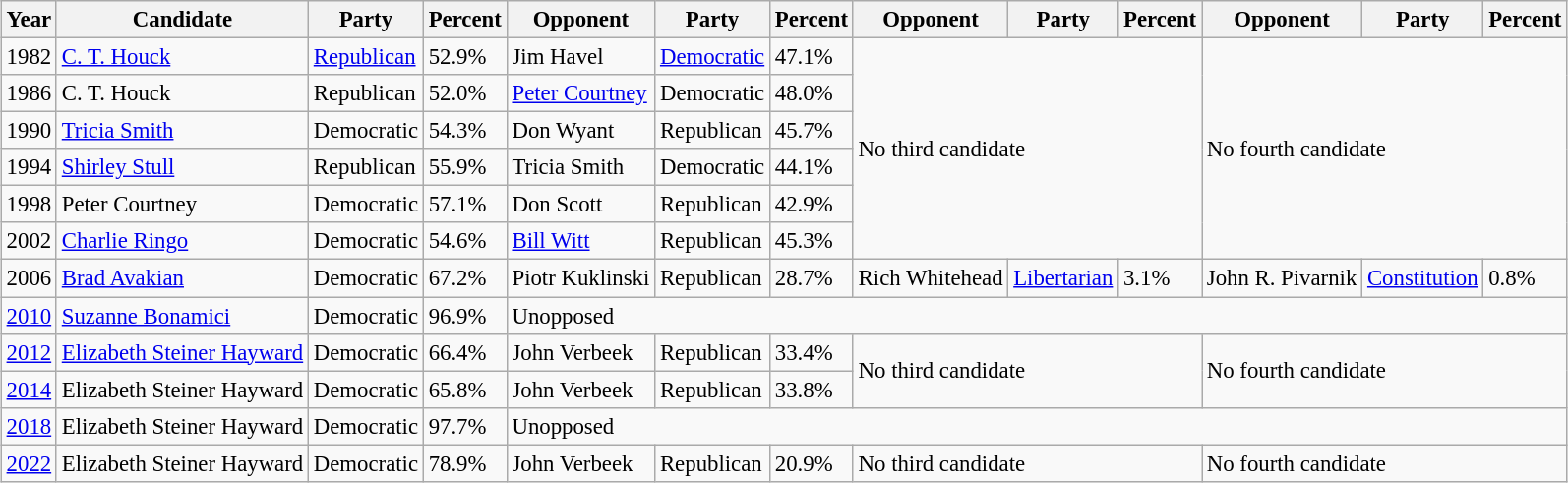<table class="wikitable sortable" style="margin:0.5em auto; font-size:95%;">
<tr>
<th>Year</th>
<th>Candidate</th>
<th>Party</th>
<th>Percent</th>
<th>Opponent</th>
<th>Party</th>
<th>Percent</th>
<th>Opponent</th>
<th>Party</th>
<th>Percent</th>
<th>Opponent</th>
<th>Party</th>
<th>Percent</th>
</tr>
<tr>
<td>1982</td>
<td><a href='#'>C. T. Houck</a></td>
<td><a href='#'>Republican</a></td>
<td>52.9%</td>
<td>Jim Havel</td>
<td><a href='#'>Democratic</a></td>
<td>47.1%</td>
<td rowspan=6 colspan=3>No third candidate</td>
<td rowspan=6 colspan=3>No fourth candidate</td>
</tr>
<tr>
<td>1986</td>
<td>C. T. Houck</td>
<td>Republican</td>
<td>52.0%</td>
<td><a href='#'>Peter Courtney</a></td>
<td>Democratic</td>
<td>48.0%</td>
</tr>
<tr>
<td>1990</td>
<td><a href='#'>Tricia Smith</a></td>
<td>Democratic</td>
<td>54.3%</td>
<td>Don Wyant</td>
<td>Republican</td>
<td>45.7%</td>
</tr>
<tr>
<td>1994</td>
<td><a href='#'>Shirley Stull</a></td>
<td>Republican</td>
<td>55.9%</td>
<td>Tricia Smith</td>
<td>Democratic</td>
<td>44.1%</td>
</tr>
<tr>
<td>1998</td>
<td>Peter Courtney</td>
<td>Democratic</td>
<td>57.1%</td>
<td>Don Scott</td>
<td>Republican</td>
<td>42.9%</td>
</tr>
<tr>
<td>2002</td>
<td><a href='#'>Charlie Ringo</a></td>
<td>Democratic</td>
<td>54.6%</td>
<td><a href='#'>Bill Witt</a></td>
<td>Republican</td>
<td>45.3%</td>
</tr>
<tr>
<td>2006</td>
<td><a href='#'>Brad Avakian</a></td>
<td>Democratic</td>
<td>67.2%</td>
<td>Piotr Kuklinski</td>
<td>Republican</td>
<td>28.7%</td>
<td>Rich Whitehead</td>
<td><a href='#'>Libertarian</a></td>
<td>3.1%</td>
<td>John R. Pivarnik</td>
<td><a href='#'>Constitution</a></td>
<td>0.8%</td>
</tr>
<tr>
<td><a href='#'>2010</a></td>
<td><a href='#'>Suzanne Bonamici</a></td>
<td>Democratic</td>
<td>96.9%</td>
<td colspan=9>Unopposed</td>
</tr>
<tr>
<td><a href='#'>2012</a></td>
<td><a href='#'>Elizabeth Steiner Hayward</a></td>
<td>Democratic</td>
<td>66.4%</td>
<td>John Verbeek</td>
<td>Republican</td>
<td>33.4%</td>
<td rowspan=2 colspan=3>No third candidate</td>
<td rowspan=2 colspan=3>No fourth candidate</td>
</tr>
<tr>
<td><a href='#'>2014</a></td>
<td>Elizabeth Steiner Hayward</td>
<td>Democratic</td>
<td>65.8%</td>
<td>John Verbeek</td>
<td>Republican</td>
<td>33.8%</td>
</tr>
<tr>
<td><a href='#'>2018</a></td>
<td>Elizabeth Steiner Hayward</td>
<td>Democratic</td>
<td>97.7%</td>
<td colspan=9>Unopposed</td>
</tr>
<tr>
<td><a href='#'>2022</a></td>
<td>Elizabeth Steiner Hayward</td>
<td>Democratic</td>
<td>78.9%</td>
<td>John Verbeek</td>
<td>Republican</td>
<td>20.9%</td>
<td colspan=3>No third candidate</td>
<td colspan=3>No fourth candidate</td>
</tr>
</table>
